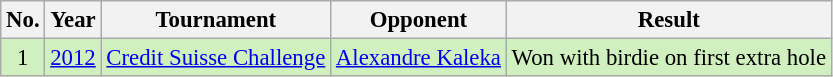<table class="wikitable" style="font-size:95%;">
<tr>
<th>No.</th>
<th>Year</th>
<th>Tournament</th>
<th>Opponent</th>
<th>Result</th>
</tr>
<tr style="background:#D0F0C0;">
<td align=center>1</td>
<td><a href='#'>2012</a></td>
<td><a href='#'>Credit Suisse Challenge</a></td>
<td> <a href='#'>Alexandre Kaleka</a></td>
<td>Won with birdie on first extra hole</td>
</tr>
</table>
